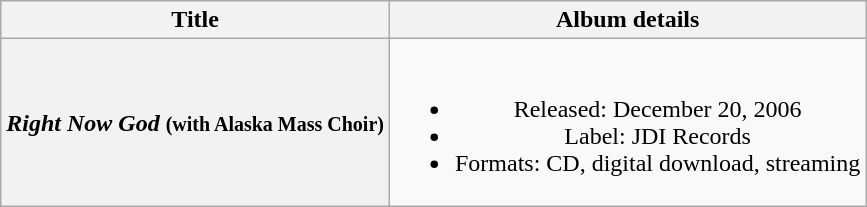<table class="wikitable plainrowheaders" style="text-align: center">
<tr>
<th scope="col" rowspan="1">Title</th>
<th scope="col" rowspan="1">Album details</th>
</tr>
<tr>
<th scope="row"><em>Right Now God</em> <small>(with Alaska Mass Choir)</small></th>
<td><br><ul><li>Released: December 20, 2006</li><li>Label: JDI Records</li><li>Formats: CD, digital download, streaming</li></ul></td>
</tr>
</table>
